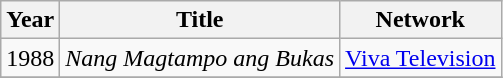<table class="wikitable sortable">
<tr>
<th>Year</th>
<th>Title</th>
<th>Network</th>
</tr>
<tr>
<td>1988</td>
<td><em>Nang Magtampo ang Bukas</em></td>
<td><a href='#'>Viva Television</a></td>
</tr>
<tr>
</tr>
</table>
